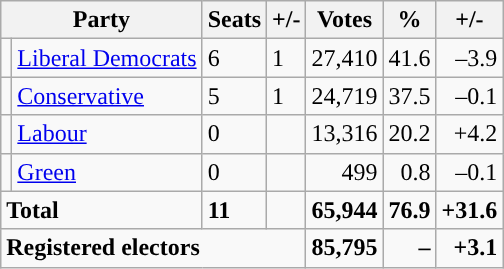<table class="wikitable sortable">
<tr>
<th colspan="2">Party</th>
<th>Seats</th>
<th>+/-</th>
<th>Votes</th>
<th>%</th>
<th>+/-</th>
</tr>
<tr>
<td style="background-color: "></td>
<td><a href='#'>Liberal Democrats</a></td>
<td>6</td>
<td> 1</td>
<td style="text-align:right;">27,410</td>
<td style="text-align:right;">41.6</td>
<td style="text-align:right;">–3.9</td>
</tr>
<tr>
<td style="background-color: "></td>
<td><a href='#'>Conservative</a></td>
<td>5</td>
<td> 1</td>
<td style="text-align:right;">24,719</td>
<td style="text-align:right;">37.5</td>
<td style="text-align:right;">–0.1</td>
</tr>
<tr>
<td style="background-color: "></td>
<td><a href='#'>Labour</a></td>
<td>0</td>
<td></td>
<td style="text-align:right;">13,316</td>
<td style="text-align:right;">20.2</td>
<td style="text-align:right;">+4.2</td>
</tr>
<tr>
<td style="background-color: "></td>
<td><a href='#'>Green</a></td>
<td>0</td>
<td></td>
<td style="text-align:right;">499</td>
<td style="text-align:right;">0.8</td>
<td style="text-align:right;">–0.1</td>
</tr>
<tr>
<td colspan="2"><strong>Total</strong></td>
<td><strong>11</strong></td>
<td></td>
<td style="text-align:right;"><strong>65,944</strong></td>
<td style="text-align:right;"><strong>76.9</strong></td>
<td style="text-align:right;"><strong>+31.6</strong></td>
</tr>
<tr>
<td colspan="4"><strong>Registered electors</strong></td>
<td style="text-align:right;"><strong>85,795</strong></td>
<td style="text-align:right;"><strong>–</strong></td>
<td style="text-align:right;"><strong>+3.1</strong></td>
</tr>
</table>
